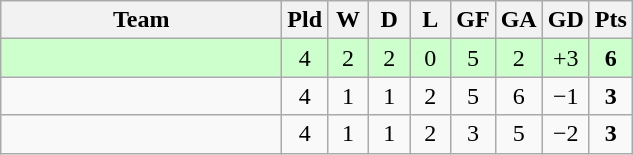<table class="wikitable" style="text-align:center;">
<tr>
<th width=180>Team</th>
<th width=20>Pld</th>
<th width=20>W</th>
<th width=20>D</th>
<th width=20>L</th>
<th width=20>GF</th>
<th width=20>GA</th>
<th width=20>GD</th>
<th width=20>Pts</th>
</tr>
<tr bgcolor="ccffcc">
<td align="left"></td>
<td>4</td>
<td>2</td>
<td>2</td>
<td>0</td>
<td>5</td>
<td>2</td>
<td>+3</td>
<td><strong>6</strong></td>
</tr>
<tr>
<td align="left"></td>
<td>4</td>
<td>1</td>
<td>1</td>
<td>2</td>
<td>5</td>
<td>6</td>
<td>−1</td>
<td><strong>3</strong></td>
</tr>
<tr>
<td align="left"></td>
<td>4</td>
<td>1</td>
<td>1</td>
<td>2</td>
<td>3</td>
<td>5</td>
<td>−2</td>
<td><strong>3</strong></td>
</tr>
</table>
